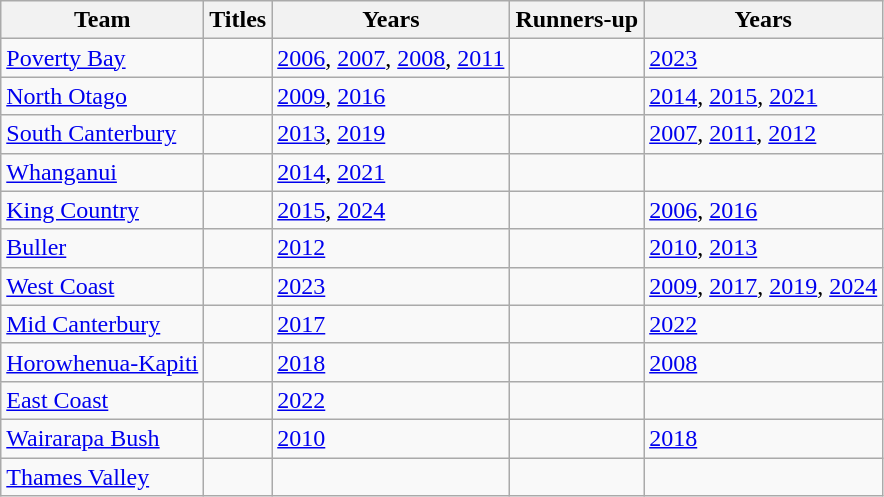<table class = "wikitable sortable" | border="1" cellpadding="0" style="border-collapse:collapse; font-size:100%">
<tr>
<th>Team</th>
<th>Titles</th>
<th>Years</th>
<th>Runners-up</th>
<th>Years</th>
</tr>
<tr>
<td><a href='#'>Poverty Bay</a></td>
<td></td>
<td><a href='#'>2006</a>, <a href='#'>2007</a>, <a href='#'>2008</a>, <a href='#'>2011</a></td>
<td></td>
<td><a href='#'>2023</a></td>
</tr>
<tr>
<td><a href='#'>North Otago</a></td>
<td></td>
<td><a href='#'>2009</a>, <a href='#'>2016</a></td>
<td></td>
<td><a href='#'>2014</a>, <a href='#'>2015</a>, <a href='#'>2021</a></td>
</tr>
<tr>
<td><a href='#'>South Canterbury</a></td>
<td></td>
<td><a href='#'>2013</a>, <a href='#'>2019</a></td>
<td></td>
<td><a href='#'>2007</a>, <a href='#'>2011</a>, <a href='#'>2012</a></td>
</tr>
<tr>
<td><a href='#'>Whanganui</a></td>
<td></td>
<td><a href='#'>2014</a>, <a href='#'>2021</a></td>
<td></td>
<td></td>
</tr>
<tr>
<td><a href='#'>King Country</a></td>
<td></td>
<td><a href='#'>2015</a>, <a href='#'>2024</a></td>
<td></td>
<td><a href='#'>2006</a>, <a href='#'>2016</a></td>
</tr>
<tr>
<td><a href='#'>Buller</a></td>
<td></td>
<td><a href='#'>2012</a></td>
<td></td>
<td><a href='#'>2010</a>, <a href='#'>2013</a></td>
</tr>
<tr>
<td><a href='#'>West Coast</a></td>
<td></td>
<td><a href='#'>2023</a></td>
<td></td>
<td><a href='#'>2009</a>, <a href='#'>2017</a>, <a href='#'>2019</a>, <a href='#'>2024</a></td>
</tr>
<tr>
<td><a href='#'>Mid Canterbury</a></td>
<td></td>
<td><a href='#'>2017</a></td>
<td></td>
<td><a href='#'>2022</a></td>
</tr>
<tr>
<td><a href='#'>Horowhenua-Kapiti</a></td>
<td></td>
<td><a href='#'>2018</a></td>
<td></td>
<td><a href='#'>2008</a></td>
</tr>
<tr>
<td><a href='#'>East Coast</a></td>
<td></td>
<td><a href='#'>2022</a></td>
<td></td>
<td></td>
</tr>
<tr>
<td><a href='#'>Wairarapa Bush</a></td>
<td></td>
<td><a href='#'>2010</a></td>
<td></td>
<td><a href='#'>2018</a></td>
</tr>
<tr>
<td><a href='#'>Thames Valley</a></td>
<td></td>
<td></td>
<td></td>
<td></td>
</tr>
</table>
